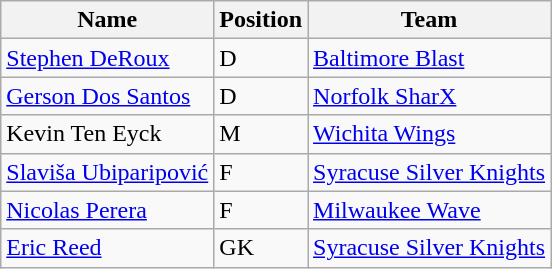<table class="wikitable">
<tr>
<th>Name</th>
<th>Position</th>
<th>Team</th>
</tr>
<tr>
<td><a href='#'>Stephen DeRoux</a></td>
<td>D</td>
<td><a href='#'>Baltimore Blast</a></td>
</tr>
<tr>
<td><a href='#'>Gerson Dos Santos</a></td>
<td>D</td>
<td><a href='#'>Norfolk SharX</a></td>
</tr>
<tr>
<td>Kevin Ten Eyck</td>
<td>M</td>
<td><a href='#'>Wichita Wings</a></td>
</tr>
<tr>
<td><a href='#'>Slaviša Ubiparipović</a></td>
<td>F</td>
<td><a href='#'>Syracuse Silver Knights</a></td>
</tr>
<tr>
<td><a href='#'>Nicolas Perera</a></td>
<td>F</td>
<td><a href='#'>Milwaukee Wave</a></td>
</tr>
<tr>
<td><a href='#'>Eric Reed</a></td>
<td>GK</td>
<td><a href='#'>Syracuse Silver Knights</a></td>
</tr>
</table>
